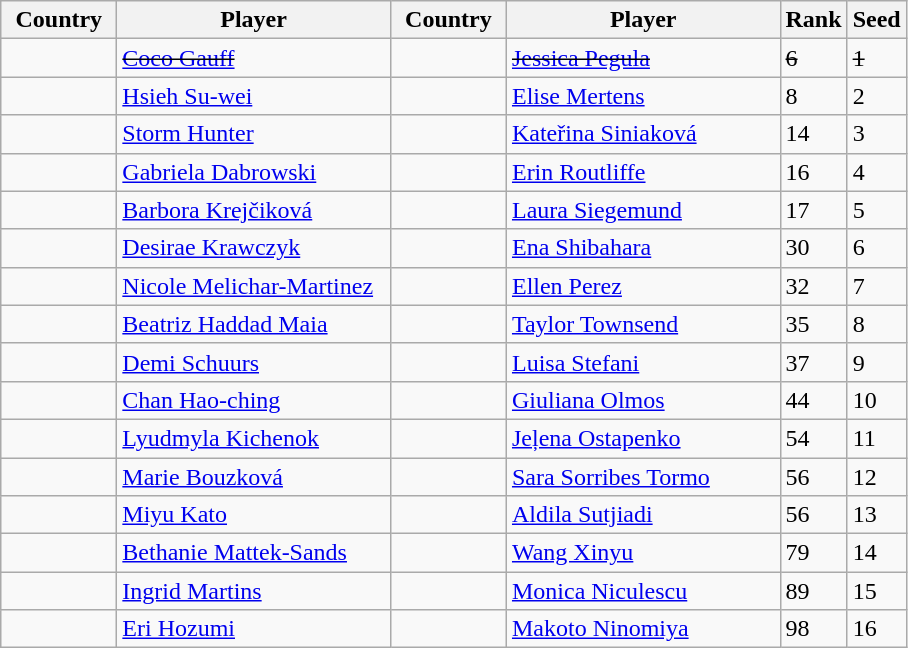<table class="sortable wikitable">
<tr>
<th width="70">Country</th>
<th width="175">Player</th>
<th width="70">Country</th>
<th width="175">Player</th>
<th>Rank</th>
<th>Seed</th>
</tr>
<tr>
<td><s></s></td>
<td><s><a href='#'>Coco Gauff</a></s></td>
<td><s></s></td>
<td><s><a href='#'>Jessica Pegula</a></s></td>
<td><s>6</s></td>
<td><s>1</s></td>
</tr>
<tr>
<td></td>
<td><a href='#'>Hsieh Su-wei</a></td>
<td></td>
<td><a href='#'>Elise Mertens</a></td>
<td>8</td>
<td>2</td>
</tr>
<tr>
<td></td>
<td><a href='#'>Storm Hunter</a></td>
<td></td>
<td><a href='#'>Kateřina Siniaková</a></td>
<td>14</td>
<td>3</td>
</tr>
<tr>
<td></td>
<td><a href='#'>Gabriela Dabrowski</a></td>
<td></td>
<td><a href='#'>Erin Routliffe</a></td>
<td>16</td>
<td>4</td>
</tr>
<tr>
<td></td>
<td><a href='#'>Barbora Krejčiková</a></td>
<td></td>
<td><a href='#'>Laura Siegemund</a></td>
<td>17</td>
<td>5</td>
</tr>
<tr>
<td></td>
<td><a href='#'>Desirae Krawczyk</a></td>
<td></td>
<td><a href='#'>Ena Shibahara</a></td>
<td>30</td>
<td>6</td>
</tr>
<tr>
<td></td>
<td><a href='#'>Nicole Melichar-Martinez</a></td>
<td></td>
<td><a href='#'>Ellen Perez</a></td>
<td>32</td>
<td>7</td>
</tr>
<tr>
<td></td>
<td><a href='#'>Beatriz Haddad Maia</a></td>
<td></td>
<td><a href='#'>Taylor Townsend</a></td>
<td>35</td>
<td>8</td>
</tr>
<tr>
<td></td>
<td><a href='#'>Demi Schuurs</a></td>
<td></td>
<td><a href='#'>Luisa Stefani</a></td>
<td>37</td>
<td>9</td>
</tr>
<tr>
<td></td>
<td><a href='#'>Chan Hao-ching</a></td>
<td></td>
<td><a href='#'>Giuliana Olmos</a></td>
<td>44</td>
<td>10</td>
</tr>
<tr>
<td></td>
<td><a href='#'>Lyudmyla Kichenok</a></td>
<td></td>
<td><a href='#'>Jeļena Ostapenko</a></td>
<td>54</td>
<td>11</td>
</tr>
<tr>
<td></td>
<td><a href='#'>Marie Bouzková</a></td>
<td></td>
<td><a href='#'>Sara Sorribes Tormo</a></td>
<td>56</td>
<td>12</td>
</tr>
<tr>
<td></td>
<td><a href='#'>Miyu Kato</a></td>
<td></td>
<td><a href='#'>Aldila Sutjiadi</a></td>
<td>56</td>
<td>13</td>
</tr>
<tr>
<td></td>
<td><a href='#'>Bethanie Mattek-Sands</a></td>
<td></td>
<td><a href='#'>Wang Xinyu</a></td>
<td>79</td>
<td>14</td>
</tr>
<tr>
<td></td>
<td><a href='#'>Ingrid Martins</a></td>
<td></td>
<td><a href='#'>Monica Niculescu</a></td>
<td>89</td>
<td>15</td>
</tr>
<tr>
<td></td>
<td><a href='#'>Eri Hozumi</a></td>
<td></td>
<td><a href='#'>Makoto Ninomiya</a></td>
<td>98</td>
<td>16</td>
</tr>
</table>
